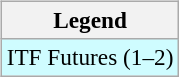<table>
<tr valign=top>
<td><br><table class=wikitable  style=font-size:97%>
<tr>
<th>Legend</th>
</tr>
<tr bgcolor=cffcff>
<td>ITF Futures (1–2)</td>
</tr>
</table>
</td>
<td></td>
</tr>
</table>
